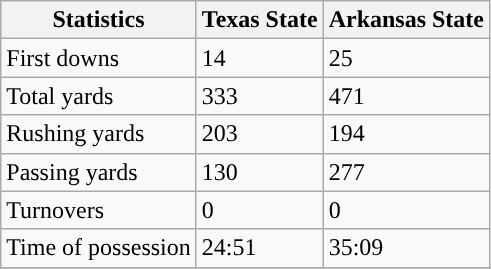<table class="wikitable">
<tr>
<th>Statistics</th>
<th>Texas State</th>
<th>Arkansas State</th>
</tr>
<tr>
<td>First downs</td>
<td>14</td>
<td>25</td>
</tr>
<tr>
<td>Total yards</td>
<td>333</td>
<td>471</td>
</tr>
<tr>
<td>Rushing yards</td>
<td>203</td>
<td>194</td>
</tr>
<tr>
<td>Passing yards</td>
<td>130</td>
<td>277</td>
</tr>
<tr>
<td>Turnovers</td>
<td>0</td>
<td>0</td>
</tr>
<tr>
<td>Time of possession</td>
<td>24:51</td>
<td>35:09</td>
</tr>
<tr>
</tr>
</table>
